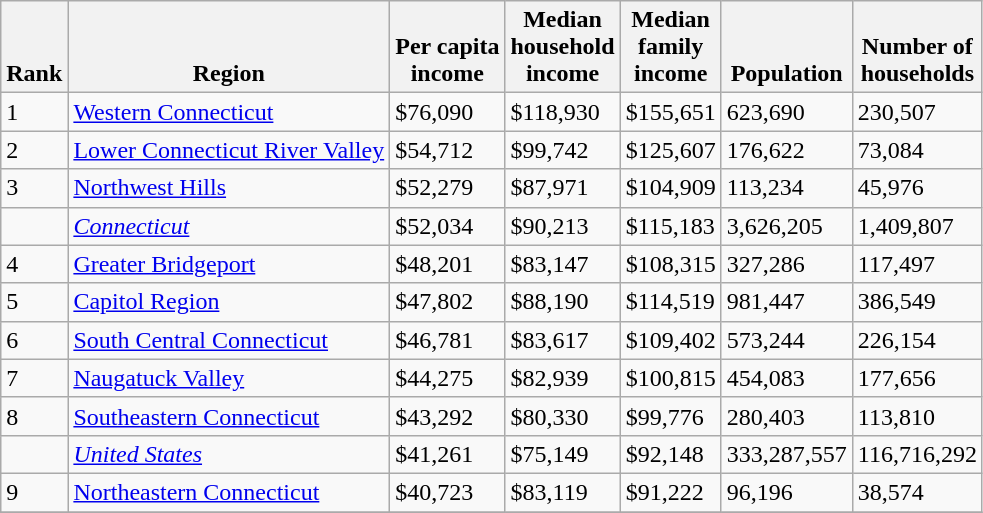<table class="wikitable sortable">
<tr valign=bottom>
<th>Rank</th>
<th>Region</th>
<th>Per capita<br>income</th>
<th>Median<br>household<br>income</th>
<th>Median<br>family<br>income</th>
<th>Population</th>
<th>Number of<br>households</th>
</tr>
<tr>
<td>1</td>
<td><a href='#'>Western Connecticut</a></td>
<td>$76,090</td>
<td>$118,930</td>
<td>$155,651</td>
<td>623,690</td>
<td>230,507</td>
</tr>
<tr>
<td>2</td>
<td><a href='#'>Lower Connecticut River Valley</a></td>
<td>$54,712</td>
<td>$99,742</td>
<td>$125,607</td>
<td>176,622</td>
<td>73,084</td>
</tr>
<tr>
<td>3</td>
<td><a href='#'>Northwest Hills</a></td>
<td>$52,279</td>
<td>$87,971</td>
<td>$104,909</td>
<td>113,234</td>
<td>45,976</td>
</tr>
<tr>
<td></td>
<td><em><a href='#'>Connecticut</a></em></td>
<td>$52,034</td>
<td>$90,213</td>
<td>$115,183</td>
<td>3,626,205</td>
<td>1,409,807</td>
</tr>
<tr>
<td>4</td>
<td><a href='#'>Greater Bridgeport</a></td>
<td>$48,201</td>
<td>$83,147</td>
<td>$108,315</td>
<td>327,286</td>
<td>117,497</td>
</tr>
<tr>
<td>5</td>
<td><a href='#'>Capitol Region</a></td>
<td>$47,802</td>
<td>$88,190</td>
<td>$114,519</td>
<td>981,447</td>
<td>386,549</td>
</tr>
<tr>
<td>6</td>
<td><a href='#'>South Central Connecticut</a></td>
<td>$46,781</td>
<td>$83,617</td>
<td>$109,402</td>
<td>573,244</td>
<td>226,154</td>
</tr>
<tr>
<td>7</td>
<td><a href='#'>Naugatuck Valley</a></td>
<td>$44,275</td>
<td>$82,939</td>
<td>$100,815</td>
<td>454,083</td>
<td>177,656</td>
</tr>
<tr>
<td>8</td>
<td><a href='#'>Southeastern Connecticut</a></td>
<td>$43,292</td>
<td>$80,330</td>
<td>$99,776</td>
<td>280,403</td>
<td>113,810</td>
</tr>
<tr>
<td></td>
<td><em><a href='#'>United States</a></em></td>
<td>$41,261</td>
<td>$75,149</td>
<td>$92,148</td>
<td>333,287,557</td>
<td>116,716,292</td>
</tr>
<tr>
<td>9</td>
<td><a href='#'>Northeastern Connecticut</a></td>
<td>$40,723</td>
<td>$83,119</td>
<td>$91,222</td>
<td>96,196</td>
<td>38,574</td>
</tr>
<tr>
</tr>
</table>
